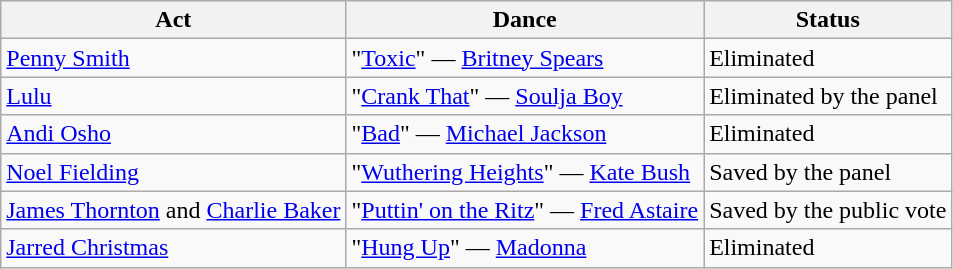<table class="wikitable">
<tr>
<th>Act</th>
<th>Dance</th>
<th>Status</th>
</tr>
<tr>
<td><a href='#'>Penny Smith</a></td>
<td>"<a href='#'>Toxic</a>" — <a href='#'>Britney Spears</a></td>
<td>Eliminated</td>
</tr>
<tr>
<td><a href='#'>Lulu</a></td>
<td>"<a href='#'>Crank That</a>" — <a href='#'>Soulja Boy</a></td>
<td>Eliminated by the panel</td>
</tr>
<tr>
<td><a href='#'>Andi Osho</a></td>
<td>"<a href='#'>Bad</a>" — <a href='#'>Michael Jackson</a></td>
<td>Eliminated</td>
</tr>
<tr>
<td><a href='#'>Noel Fielding</a></td>
<td>"<a href='#'>Wuthering Heights</a>" — <a href='#'>Kate Bush</a></td>
<td>Saved by the panel</td>
</tr>
<tr>
<td><a href='#'>James Thornton</a> and <a href='#'>Charlie Baker</a></td>
<td>"<a href='#'>Puttin' on the Ritz</a>" — <a href='#'>Fred Astaire</a></td>
<td>Saved by the public vote</td>
</tr>
<tr>
<td><a href='#'>Jarred Christmas</a></td>
<td>"<a href='#'>Hung Up</a>" — <a href='#'>Madonna</a></td>
<td>Eliminated</td>
</tr>
</table>
